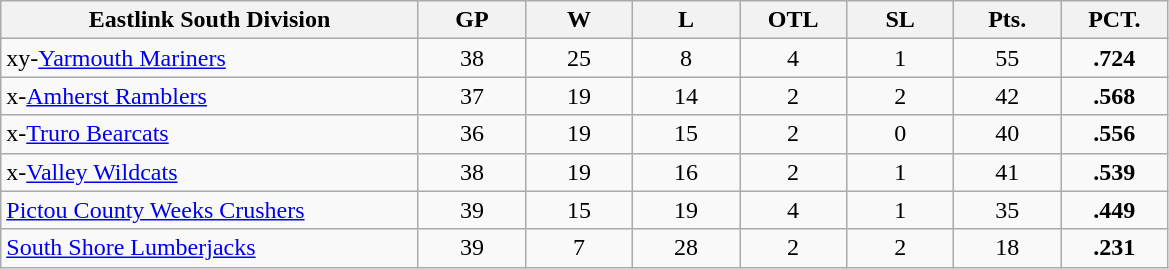<table class="wikitable sortable">
<tr>
<td class="unsortable" align=center bgcolor=#F2F2F2 style="width: 16.94em"><strong>Eastlink South Division</strong></td>
<th style="width: 4em">GP</th>
<th style="width: 4em">W</th>
<th style="width: 4em">L</th>
<th style="width: 4em">OTL</th>
<th style="width: 4em">SL</th>
<th style="width: 4em">Pts.</th>
<th style="width: 4em">PCT.</th>
</tr>
<tr align=center>
<td align=left>xy-<a href='#'>Yarmouth Mariners</a></td>
<td> 38</td>
<td> 25</td>
<td> 8</td>
<td> 4</td>
<td> 1</td>
<td> 55</td>
<td> <strong>.724</strong></td>
</tr>
<tr align=center>
<td align=left>x-<a href='#'>Amherst Ramblers</a></td>
<td>37</td>
<td>19</td>
<td>14</td>
<td>2</td>
<td>2</td>
<td>42</td>
<td><strong>.568</strong></td>
</tr>
<tr align=center>
<td align=left>x-<a href='#'>Truro Bearcats</a></td>
<td>36</td>
<td>19</td>
<td>15</td>
<td>2</td>
<td>0</td>
<td>40</td>
<td><strong>.556</strong></td>
</tr>
<tr align=center>
<td align=left>x-<a href='#'>Valley Wildcats</a></td>
<td>38</td>
<td>19</td>
<td>16</td>
<td>2</td>
<td>1</td>
<td>41</td>
<td><strong>.539</strong></td>
</tr>
<tr align=center>
<td align=left><a href='#'>Pictou County Weeks Crushers</a></td>
<td>39</td>
<td>15</td>
<td>19</td>
<td>4</td>
<td>1</td>
<td>35</td>
<td><strong>.449</strong></td>
</tr>
<tr align=center>
<td align=left><a href='#'>South Shore Lumberjacks</a></td>
<td>39</td>
<td>7</td>
<td>28</td>
<td>2</td>
<td>2</td>
<td>18</td>
<td><strong>.231</strong></td>
</tr>
</table>
